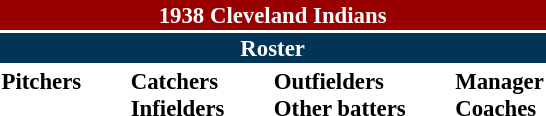<table class="toccolours" style="font-size: 95%;">
<tr>
<th colspan="10" style="background-color: #990000; color: white; text-align: center;">1938 Cleveland Indians</th>
</tr>
<tr>
<td colspan="10" style="background-color: #023456; color: white; text-align: center;"><strong>Roster</strong></td>
</tr>
<tr>
<td valign="top"><strong>Pitchers</strong><br>











</td>
<td width="25px"></td>
<td valign="top"><strong>Catchers</strong><br>


<strong>Infielders</strong>









</td>
<td width="25px"></td>
<td valign="top"><strong>Outfielders</strong><br>





<strong>Other batters</strong>
</td>
<td width="25px"></td>
<td valign="top"><strong>Manager</strong><br>
<strong>Coaches</strong>

</td>
</tr>
</table>
